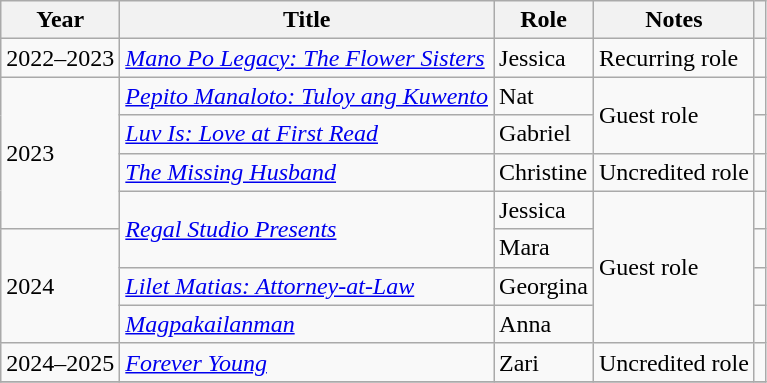<table class="wikitable">
<tr>
<th>Year</th>
<th>Title</th>
<th>Role</th>
<th>Notes</th>
<th></th>
</tr>
<tr>
<td>2022–2023</td>
<td><em><a href='#'>Mano Po Legacy: The Flower Sisters</a></em></td>
<td>Jessica</td>
<td>Recurring role</td>
<td></td>
</tr>
<tr>
<td rowspan="4">2023</td>
<td><em><a href='#'>Pepito Manaloto: Tuloy ang Kuwento</a></em></td>
<td>Nat</td>
<td rowspan="2">Guest role</td>
<td></td>
</tr>
<tr>
<td><em><a href='#'>Luv Is: Love at First Read</a></em></td>
<td>Gabriel</td>
<td></td>
</tr>
<tr>
<td><em><a href='#'>The Missing Husband</a></em></td>
<td>Christine</td>
<td>Uncredited role</td>
<td></td>
</tr>
<tr>
<td rowspan="2"><em><a href='#'>Regal Studio Presents</a></em></td>
<td>Jessica</td>
<td rowspan="4">Guest role</td>
<td></td>
</tr>
<tr>
<td rowspan="3">2024</td>
<td>Mara</td>
<td></td>
</tr>
<tr>
<td><em><a href='#'>Lilet Matias: Attorney-at-Law</a></em></td>
<td>Georgina</td>
<td></td>
</tr>
<tr>
<td><em><a href='#'>Magpakailanman</a></em></td>
<td>Anna</td>
<td></td>
</tr>
<tr>
<td>2024–2025</td>
<td><em><a href='#'>Forever Young</a></em></td>
<td>Zari</td>
<td>Uncredited role</td>
<td></td>
</tr>
<tr>
</tr>
</table>
